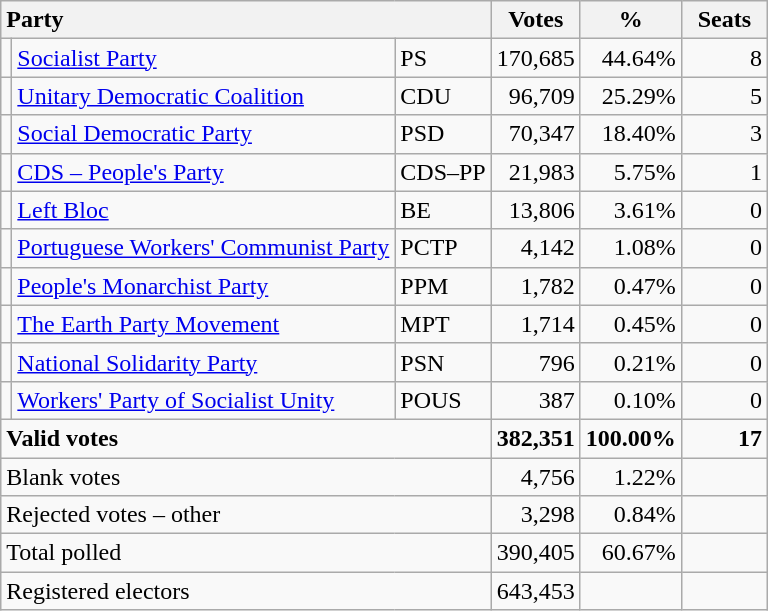<table class="wikitable" border="1" style="text-align:right;">
<tr>
<th style="text-align:left;" colspan=3>Party</th>
<th align=center width="50">Votes</th>
<th align=center width="50">%</th>
<th align=center width="50">Seats</th>
</tr>
<tr>
<td></td>
<td align=left><a href='#'>Socialist Party</a></td>
<td align=left>PS</td>
<td>170,685</td>
<td>44.64%</td>
<td>8</td>
</tr>
<tr>
<td></td>
<td align=left style="white-space: nowrap;"><a href='#'>Unitary Democratic Coalition</a></td>
<td align=left>CDU</td>
<td>96,709</td>
<td>25.29%</td>
<td>5</td>
</tr>
<tr>
<td></td>
<td align=left><a href='#'>Social Democratic Party</a></td>
<td align=left>PSD</td>
<td>70,347</td>
<td>18.40%</td>
<td>3</td>
</tr>
<tr>
<td></td>
<td align=left><a href='#'>CDS – People's Party</a></td>
<td align=left style="white-space: nowrap;">CDS–PP</td>
<td>21,983</td>
<td>5.75%</td>
<td>1</td>
</tr>
<tr>
<td></td>
<td align=left><a href='#'>Left Bloc</a></td>
<td align=left>BE</td>
<td>13,806</td>
<td>3.61%</td>
<td>0</td>
</tr>
<tr>
<td></td>
<td align=left><a href='#'>Portuguese Workers' Communist Party</a></td>
<td align=left>PCTP</td>
<td>4,142</td>
<td>1.08%</td>
<td>0</td>
</tr>
<tr>
<td></td>
<td align=left><a href='#'>People's Monarchist Party</a></td>
<td align=left>PPM</td>
<td>1,782</td>
<td>0.47%</td>
<td>0</td>
</tr>
<tr>
<td></td>
<td align=left><a href='#'>The Earth Party Movement</a></td>
<td align=left>MPT</td>
<td>1,714</td>
<td>0.45%</td>
<td>0</td>
</tr>
<tr>
<td></td>
<td align=left><a href='#'>National Solidarity Party</a></td>
<td align=left>PSN</td>
<td>796</td>
<td>0.21%</td>
<td>0</td>
</tr>
<tr>
<td></td>
<td align=left><a href='#'>Workers' Party of Socialist Unity</a></td>
<td align=left>POUS</td>
<td>387</td>
<td>0.10%</td>
<td>0</td>
</tr>
<tr style="font-weight:bold">
<td align=left colspan=3>Valid votes</td>
<td>382,351</td>
<td>100.00%</td>
<td>17</td>
</tr>
<tr>
<td align=left colspan=3>Blank votes</td>
<td>4,756</td>
<td>1.22%</td>
<td></td>
</tr>
<tr>
<td align=left colspan=3>Rejected votes – other</td>
<td>3,298</td>
<td>0.84%</td>
<td></td>
</tr>
<tr>
<td align=left colspan=3>Total polled</td>
<td>390,405</td>
<td>60.67%</td>
<td></td>
</tr>
<tr>
<td align=left colspan=3>Registered electors</td>
<td>643,453</td>
<td></td>
<td></td>
</tr>
</table>
